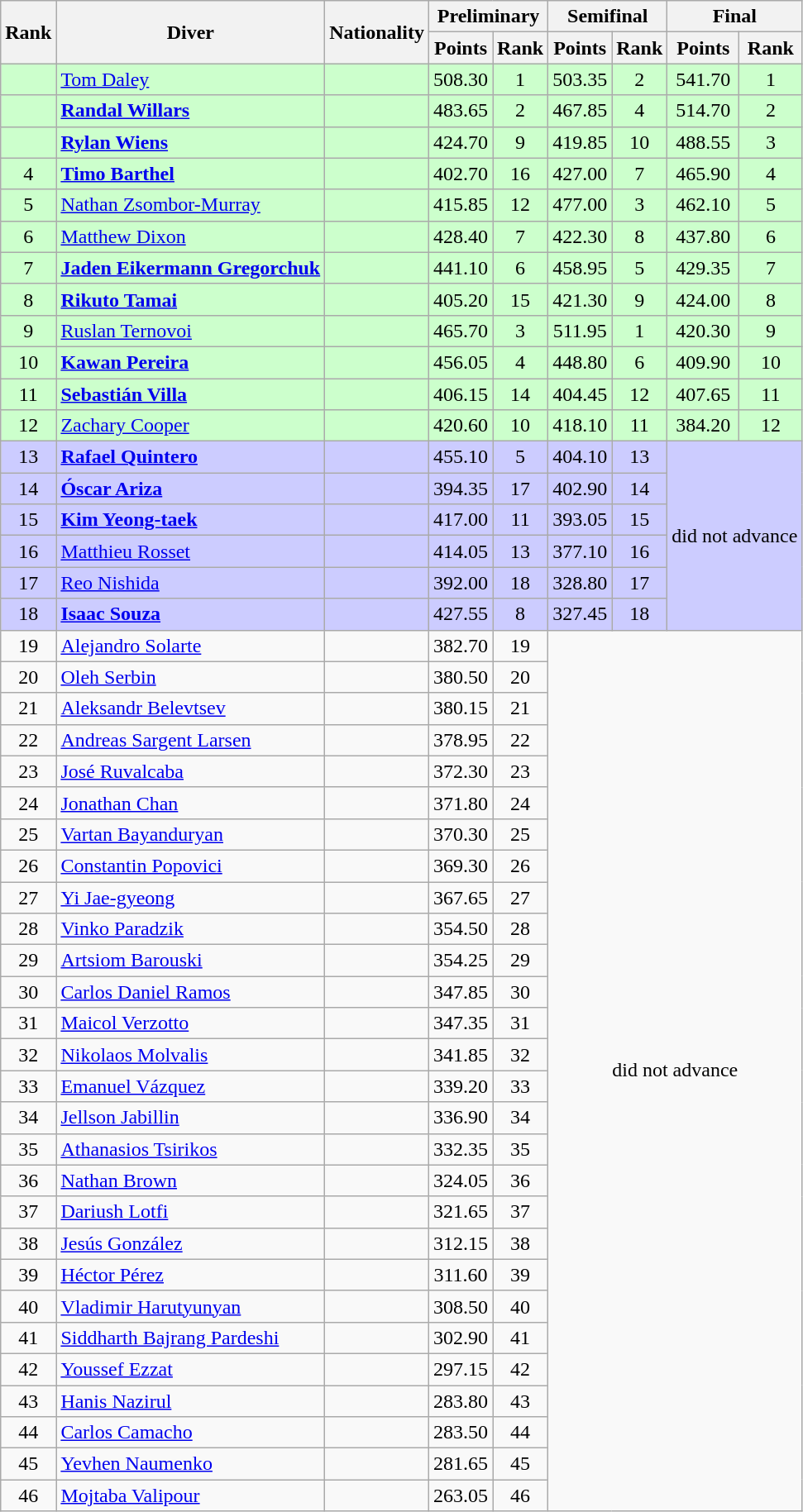<table class="wikitable sortable" style="text-align:center">
<tr>
<th rowspan=2>Rank</th>
<th rowspan=2>Diver</th>
<th rowspan=2>Nationality</th>
<th colspan=2>Preliminary</th>
<th colspan=2>Semifinal</th>
<th colspan=2>Final</th>
</tr>
<tr>
<th>Points</th>
<th>Rank</th>
<th>Points</th>
<th>Rank</th>
<th>Points</th>
<th>Rank</th>
</tr>
<tr bgcolor=ccffcc>
<td></td>
<td align=left><a href='#'>Tom Daley</a></td>
<td align=left></td>
<td>508.30</td>
<td>1</td>
<td>503.35</td>
<td>2</td>
<td>541.70</td>
<td>1</td>
</tr>
<tr bgcolor=ccffcc>
<td></td>
<td align=left><strong><a href='#'>Randal Willars</a></strong></td>
<td align=left></td>
<td>483.65</td>
<td>2</td>
<td>467.85</td>
<td>4</td>
<td>514.70</td>
<td>2</td>
</tr>
<tr bgcolor=ccffcc>
<td></td>
<td align=left><strong><a href='#'>Rylan Wiens</a></strong></td>
<td align=left></td>
<td>424.70</td>
<td>9</td>
<td>419.85</td>
<td>10</td>
<td>488.55</td>
<td>3</td>
</tr>
<tr bgcolor=ccffcc>
<td>4</td>
<td align=left><strong><a href='#'>Timo Barthel</a></strong></td>
<td align=left></td>
<td>402.70</td>
<td>16</td>
<td>427.00</td>
<td>7</td>
<td>465.90</td>
<td>4</td>
</tr>
<tr bgcolor=ccffcc>
<td>5</td>
<td align=left><a href='#'>Nathan Zsombor-Murray</a></td>
<td align=left></td>
<td>415.85</td>
<td>12</td>
<td>477.00</td>
<td>3</td>
<td>462.10</td>
<td>5</td>
</tr>
<tr bgcolor=ccffcc>
<td>6</td>
<td align=left><a href='#'>Matthew Dixon</a></td>
<td align=left></td>
<td>428.40</td>
<td>7</td>
<td>422.30</td>
<td>8</td>
<td>437.80</td>
<td>6</td>
</tr>
<tr bgcolor=ccffcc>
<td>7</td>
<td align=left><strong><a href='#'>Jaden Eikermann Gregorchuk</a></strong></td>
<td align=left></td>
<td>441.10</td>
<td>6</td>
<td>458.95</td>
<td>5</td>
<td>429.35</td>
<td>7</td>
</tr>
<tr bgcolor=ccffcc>
<td>8</td>
<td align=left><strong><a href='#'>Rikuto Tamai</a></strong></td>
<td align=left></td>
<td>405.20</td>
<td>15</td>
<td>421.30</td>
<td>9</td>
<td>424.00</td>
<td>8</td>
</tr>
<tr bgcolor=ccffcc>
<td>9</td>
<td align=left><a href='#'>Ruslan Ternovoi</a></td>
<td align=left></td>
<td>465.70</td>
<td>3</td>
<td>511.95</td>
<td>1</td>
<td>420.30</td>
<td>9</td>
</tr>
<tr bgcolor=ccffcc>
<td>10</td>
<td align=left><strong><a href='#'>Kawan Pereira</a></strong></td>
<td align=left></td>
<td>456.05</td>
<td>4</td>
<td>448.80</td>
<td>6</td>
<td>409.90</td>
<td>10</td>
</tr>
<tr bgcolor=ccffcc>
<td>11</td>
<td align=left><strong><a href='#'>Sebastián Villa</a></strong></td>
<td align=left></td>
<td>406.15</td>
<td>14</td>
<td>404.45</td>
<td>12</td>
<td>407.65</td>
<td>11</td>
</tr>
<tr bgcolor=ccffcc>
<td>12</td>
<td align=left><a href='#'>Zachary Cooper</a></td>
<td align=left></td>
<td>420.60</td>
<td>10</td>
<td>418.10</td>
<td>11</td>
<td>384.20</td>
<td>12</td>
</tr>
<tr bgcolor=ccccff>
<td>13</td>
<td align=left><strong><a href='#'>Rafael Quintero</a></strong></td>
<td align=left></td>
<td>455.10</td>
<td>5</td>
<td>404.10</td>
<td>13</td>
<td colspan=2 rowspan=6>did not advance</td>
</tr>
<tr bgcolor=ccccff>
<td>14</td>
<td align=left><strong><a href='#'>Óscar Ariza</a></strong></td>
<td align=left></td>
<td>394.35</td>
<td>17</td>
<td>402.90</td>
<td>14</td>
</tr>
<tr bgcolor=ccccff>
<td>15</td>
<td align=left><strong><a href='#'>Kim Yeong-taek</a></strong></td>
<td align=left></td>
<td>417.00</td>
<td>11</td>
<td>393.05</td>
<td>15</td>
</tr>
<tr bgcolor=ccccff>
<td>16</td>
<td align=left><a href='#'>Matthieu Rosset</a></td>
<td align=left></td>
<td>414.05</td>
<td>13</td>
<td>377.10</td>
<td>16</td>
</tr>
<tr bgcolor=ccccff>
<td>17</td>
<td align=left><a href='#'>Reo Nishida</a></td>
<td align=left></td>
<td>392.00</td>
<td>18</td>
<td>328.80</td>
<td>17</td>
</tr>
<tr bgcolor=ccccff>
<td>18</td>
<td align=left><strong><a href='#'>Isaac Souza</a></strong></td>
<td align=left></td>
<td>427.55</td>
<td>8</td>
<td>327.45</td>
<td>18</td>
</tr>
<tr>
<td>19</td>
<td align=left><a href='#'>Alejandro Solarte</a></td>
<td align=left></td>
<td>382.70</td>
<td>19</td>
<td colspan=4 rowspan=28>did not advance</td>
</tr>
<tr>
<td>20</td>
<td align=left><a href='#'>Oleh Serbin</a></td>
<td align=left></td>
<td>380.50</td>
<td>20</td>
</tr>
<tr>
<td>21</td>
<td align=left><a href='#'>Aleksandr Belevtsev</a></td>
<td align=left></td>
<td>380.15</td>
<td>21</td>
</tr>
<tr>
<td>22</td>
<td align=left><a href='#'>Andreas Sargent Larsen</a></td>
<td align=left></td>
<td>378.95</td>
<td>22</td>
</tr>
<tr>
<td>23</td>
<td align=left><a href='#'>José Ruvalcaba</a></td>
<td align=left></td>
<td>372.30</td>
<td>23</td>
</tr>
<tr>
<td>24</td>
<td align=left><a href='#'>Jonathan Chan</a></td>
<td align=left></td>
<td>371.80</td>
<td>24</td>
</tr>
<tr>
<td>25</td>
<td align=left><a href='#'>Vartan Bayanduryan</a></td>
<td align=left></td>
<td>370.30</td>
<td>25</td>
</tr>
<tr>
<td>26</td>
<td align=left><a href='#'>Constantin Popovici</a></td>
<td align=left></td>
<td>369.30</td>
<td>26</td>
</tr>
<tr>
<td>27</td>
<td align=left><a href='#'>Yi Jae-gyeong</a></td>
<td align=left></td>
<td>367.65</td>
<td>27</td>
</tr>
<tr>
<td>28</td>
<td align=left><a href='#'>Vinko Paradzik</a></td>
<td align=left></td>
<td>354.50</td>
<td>28</td>
</tr>
<tr>
<td>29</td>
<td align=left><a href='#'>Artsiom Barouski</a></td>
<td align=left></td>
<td>354.25</td>
<td>29</td>
</tr>
<tr>
<td>30</td>
<td align=left><a href='#'>Carlos Daniel Ramos</a></td>
<td align=left></td>
<td>347.85</td>
<td>30</td>
</tr>
<tr>
<td>31</td>
<td align=left><a href='#'>Maicol Verzotto</a></td>
<td align=left></td>
<td>347.35</td>
<td>31</td>
</tr>
<tr>
<td>32</td>
<td align=left><a href='#'>Nikolaos Molvalis</a></td>
<td align=left></td>
<td>341.85</td>
<td>32</td>
</tr>
<tr>
<td>33</td>
<td align=left><a href='#'>Emanuel Vázquez</a></td>
<td align=left></td>
<td>339.20</td>
<td>33</td>
</tr>
<tr>
<td>34</td>
<td align=left><a href='#'>Jellson Jabillin</a></td>
<td align=left></td>
<td>336.90</td>
<td>34</td>
</tr>
<tr>
<td>35</td>
<td align=left><a href='#'>Athanasios Tsirikos</a></td>
<td align=left></td>
<td>332.35</td>
<td>35</td>
</tr>
<tr>
<td>36</td>
<td align=left><a href='#'>Nathan Brown</a></td>
<td align=left></td>
<td>324.05</td>
<td>36</td>
</tr>
<tr>
<td>37</td>
<td align=left><a href='#'>Dariush Lotfi</a></td>
<td align=left></td>
<td>321.65</td>
<td>37</td>
</tr>
<tr>
<td>38</td>
<td align=left><a href='#'>Jesús González</a></td>
<td align=left></td>
<td>312.15</td>
<td>38</td>
</tr>
<tr>
<td>39</td>
<td align=left><a href='#'>Héctor Pérez</a></td>
<td align=left></td>
<td>311.60</td>
<td>39</td>
</tr>
<tr>
<td>40</td>
<td align=left><a href='#'>Vladimir Harutyunyan</a></td>
<td align=left></td>
<td>308.50</td>
<td>40</td>
</tr>
<tr>
<td>41</td>
<td align=left><a href='#'>Siddharth Bajrang Pardeshi</a></td>
<td align=left></td>
<td>302.90</td>
<td>41</td>
</tr>
<tr>
<td>42</td>
<td align=left><a href='#'>Youssef Ezzat</a></td>
<td align=left></td>
<td>297.15</td>
<td>42</td>
</tr>
<tr>
<td>43</td>
<td align=left><a href='#'>Hanis Nazirul</a></td>
<td align=left></td>
<td>283.80</td>
<td>43</td>
</tr>
<tr>
<td>44</td>
<td align=left><a href='#'>Carlos Camacho</a></td>
<td align=left></td>
<td>283.50</td>
<td>44</td>
</tr>
<tr>
<td>45</td>
<td align=left><a href='#'>Yevhen Naumenko</a></td>
<td align=left></td>
<td>281.65</td>
<td>45</td>
</tr>
<tr>
<td>46</td>
<td align=left><a href='#'>Mojtaba Valipour</a></td>
<td align=left></td>
<td>263.05</td>
<td>46</td>
</tr>
</table>
